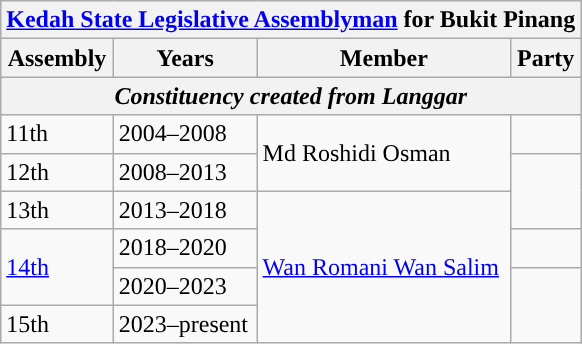<table class="wikitable">
<tr>
<th colspan="4"><a href='#'>Kedah State Legislative Assemblyman</a> for Bukit Pinang</th>
</tr>
<tr>
<th>Assembly</th>
<th>Years</th>
<th>Member</th>
<th>Party</th>
</tr>
<tr>
<th colspan="4" align="center"><em>Constituency created from Langgar</em></th>
</tr>
<tr>
<td>11th</td>
<td>2004–2008</td>
<td rowspan="2">Md Roshidi Osman</td>
<td rowspan="1"></td>
</tr>
<tr>
<td>12th</td>
<td>2008–2013</td>
<td rowspan=2></td>
</tr>
<tr>
<td>13th</td>
<td>2013–2018</td>
<td rowspan="4"><a href='#'>Wan Romani Wan Salim</a></td>
</tr>
<tr>
<td rowspan="2"><a href='#'>14th</a></td>
<td>2018–2020</td>
<td rowspan="1"></td>
</tr>
<tr>
<td>2020–2023</td>
<td rowspan="2"></td>
</tr>
<tr>
<td>15th</td>
<td>2023–present</td>
</tr>
</table>
